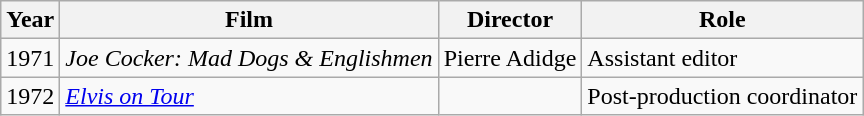<table class="wikitable">
<tr>
<th>Year</th>
<th>Film</th>
<th>Director</th>
<th>Role</th>
</tr>
<tr>
<td>1971</td>
<td><em>Joe Cocker: Mad Dogs & Englishmen</em></td>
<td>Pierre Adidge</td>
<td>Assistant editor</td>
</tr>
<tr>
<td>1972</td>
<td><em><a href='#'>Elvis on Tour</a></em></td>
<td></td>
<td>Post-production coordinator</td>
</tr>
</table>
